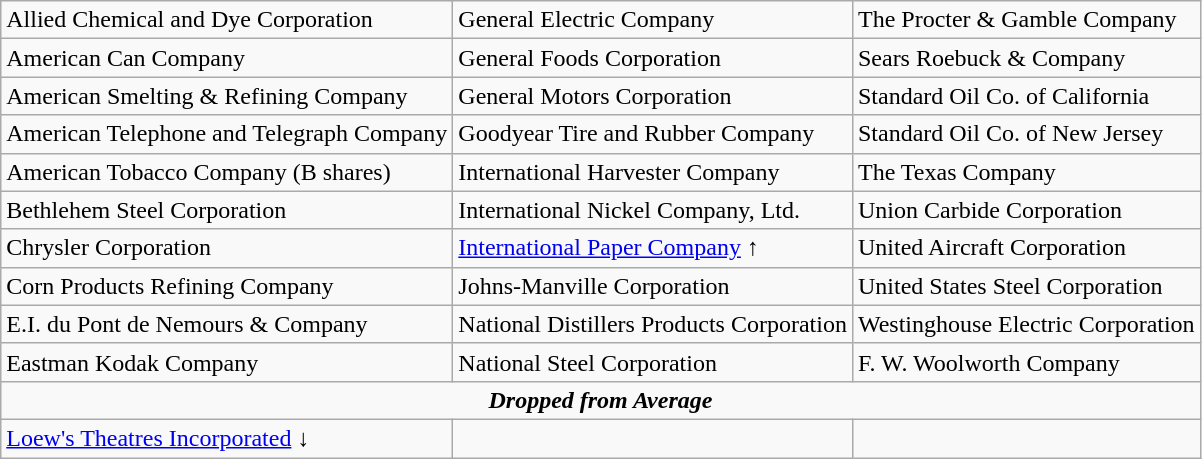<table class="wikitable" border="1">
<tr>
<td>Allied Chemical and Dye Corporation</td>
<td>General Electric Company</td>
<td>The Procter & Gamble Company</td>
</tr>
<tr>
<td>American Can Company</td>
<td>General Foods Corporation</td>
<td>Sears Roebuck & Company</td>
</tr>
<tr>
<td>American Smelting & Refining Company</td>
<td>General Motors Corporation</td>
<td>Standard Oil Co. of California</td>
</tr>
<tr>
<td>American Telephone and Telegraph Company</td>
<td>Goodyear Tire and Rubber Company</td>
<td>Standard Oil Co. of New Jersey</td>
</tr>
<tr>
<td>American Tobacco Company (B shares)</td>
<td>International Harvester Company</td>
<td>The Texas Company</td>
</tr>
<tr>
<td>Bethlehem Steel Corporation</td>
<td>International Nickel Company, Ltd.</td>
<td>Union Carbide Corporation</td>
</tr>
<tr>
<td>Chrysler Corporation</td>
<td><a href='#'>International Paper Company</a> ↑</td>
<td>United Aircraft Corporation</td>
</tr>
<tr>
<td>Corn Products Refining Company</td>
<td>Johns-Manville Corporation</td>
<td>United States Steel Corporation</td>
</tr>
<tr>
<td>E.I. du Pont de Nemours & Company</td>
<td>National Distillers Products Corporation</td>
<td>Westinghouse Electric Corporation</td>
</tr>
<tr>
<td>Eastman Kodak Company</td>
<td>National Steel Corporation</td>
<td>F. W. Woolworth Company</td>
</tr>
<tr>
<td colspan="3" align="center"><strong><em>Dropped from Average</em></strong></td>
</tr>
<tr>
<td><a href='#'>Loew's Theatres Incorporated</a> ↓</td>
<td></td>
<td></td>
</tr>
</table>
